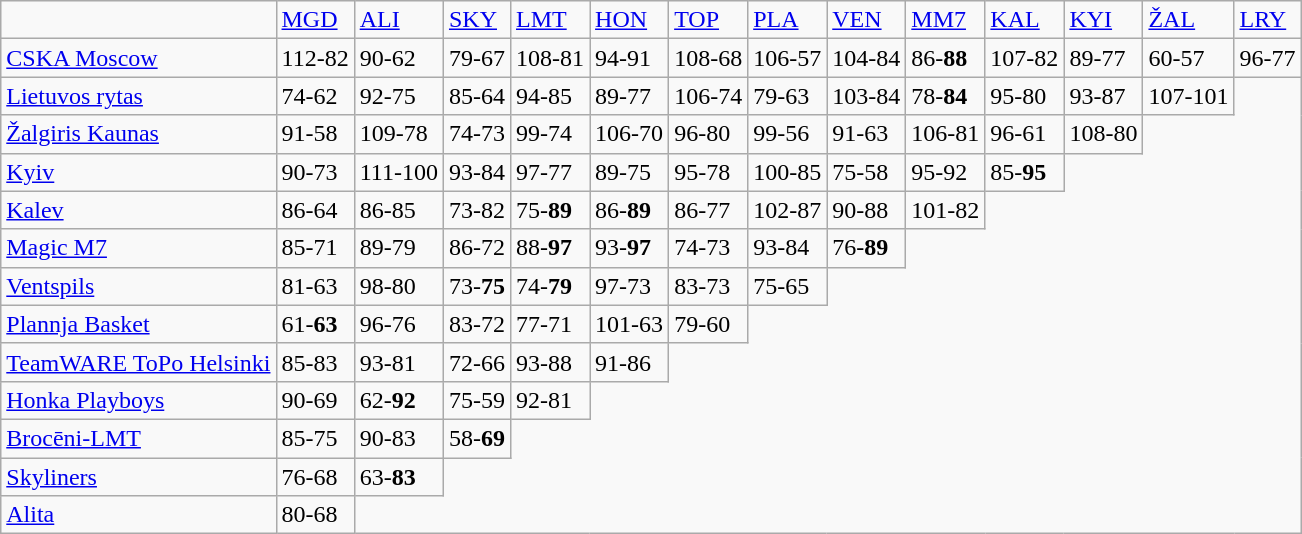<table class="wikitable">
<tr>
<td></td>
<td> <a href='#'>MGD</a></td>
<td> <a href='#'>ALI</a></td>
<td> <a href='#'>SKY</a></td>
<td> <a href='#'>LMT</a></td>
<td> <a href='#'>HON</a></td>
<td> <a href='#'>TOP</a></td>
<td> <a href='#'>PLA</a></td>
<td> <a href='#'>VEN</a></td>
<td> <a href='#'>MM7</a></td>
<td> <a href='#'>KAL</a></td>
<td> <a href='#'>KYI</a></td>
<td> <a href='#'>ŽAL</a></td>
<td> <a href='#'>LRY</a></td>
</tr>
<tr>
<td> <a href='#'>CSKA Moscow</a></td>
<td>112-82</td>
<td>90-62</td>
<td>79-67</td>
<td>108-81</td>
<td>94-91</td>
<td>108-68</td>
<td>106-57</td>
<td>104-84</td>
<td>86-<strong>88</strong></td>
<td>107-82</td>
<td>89-77</td>
<td>60-57</td>
<td>96-77</td>
</tr>
<tr>
<td> <a href='#'>Lietuvos rytas</a></td>
<td>74-62</td>
<td>92-75</td>
<td>85-64</td>
<td>94-85</td>
<td>89-77</td>
<td>106-74</td>
<td>79-63</td>
<td>103-84</td>
<td>78-<strong>84</strong></td>
<td>95-80</td>
<td>93-87</td>
<td>107-101</td>
</tr>
<tr>
<td> <a href='#'>Žalgiris Kaunas</a></td>
<td>91-58</td>
<td>109-78</td>
<td>74-73</td>
<td>99-74</td>
<td>106-70</td>
<td>96-80</td>
<td>99-56</td>
<td>91-63</td>
<td>106-81</td>
<td>96-61</td>
<td>108-80</td>
</tr>
<tr>
<td> <a href='#'>Kyiv</a></td>
<td>90-73</td>
<td>111-100</td>
<td>93-84</td>
<td>97-77</td>
<td>89-75</td>
<td>95-78</td>
<td>100-85</td>
<td>75-58</td>
<td>95-92</td>
<td>85-<strong>95</strong></td>
</tr>
<tr>
<td> <a href='#'>Kalev</a></td>
<td>86-64</td>
<td>86-85</td>
<td>73-82</td>
<td>75-<strong>89</strong></td>
<td>86-<strong>89</strong></td>
<td>86-77</td>
<td>102-87</td>
<td>90-88</td>
<td>101-82</td>
</tr>
<tr>
<td> <a href='#'>Magic M7</a></td>
<td>85-71</td>
<td>89-79</td>
<td>86-72</td>
<td>88-<strong>97</strong></td>
<td>93-<strong>97</strong></td>
<td>74-73</td>
<td>93-84</td>
<td>76-<strong>89</strong></td>
</tr>
<tr>
<td> <a href='#'>Ventspils</a></td>
<td>81-63</td>
<td>98-80</td>
<td>73-<strong>75</strong></td>
<td>74-<strong>79</strong></td>
<td>97-73</td>
<td>83-73</td>
<td>75-65</td>
</tr>
<tr>
<td> <a href='#'>Plannja Basket</a></td>
<td>61-<strong>63</strong></td>
<td>96-76</td>
<td>83-72</td>
<td>77-71</td>
<td>101-63</td>
<td>79-60</td>
</tr>
<tr>
<td> <a href='#'>TeamWARE ToPo Helsinki</a></td>
<td>85-83</td>
<td>93-81</td>
<td>72-66</td>
<td>93-88</td>
<td>91-86</td>
</tr>
<tr>
<td> <a href='#'>Honka Playboys</a></td>
<td>90-69</td>
<td>62-<strong>92</strong></td>
<td>75-59</td>
<td>92-81</td>
</tr>
<tr>
<td> <a href='#'>Brocēni-LMT</a></td>
<td>85-75</td>
<td>90-83</td>
<td>58-<strong>69</strong></td>
</tr>
<tr>
<td> <a href='#'>Skyliners</a></td>
<td>76-68</td>
<td>63-<strong>83</strong></td>
</tr>
<tr>
<td> <a href='#'>Alita</a></td>
<td>80-68</td>
</tr>
</table>
